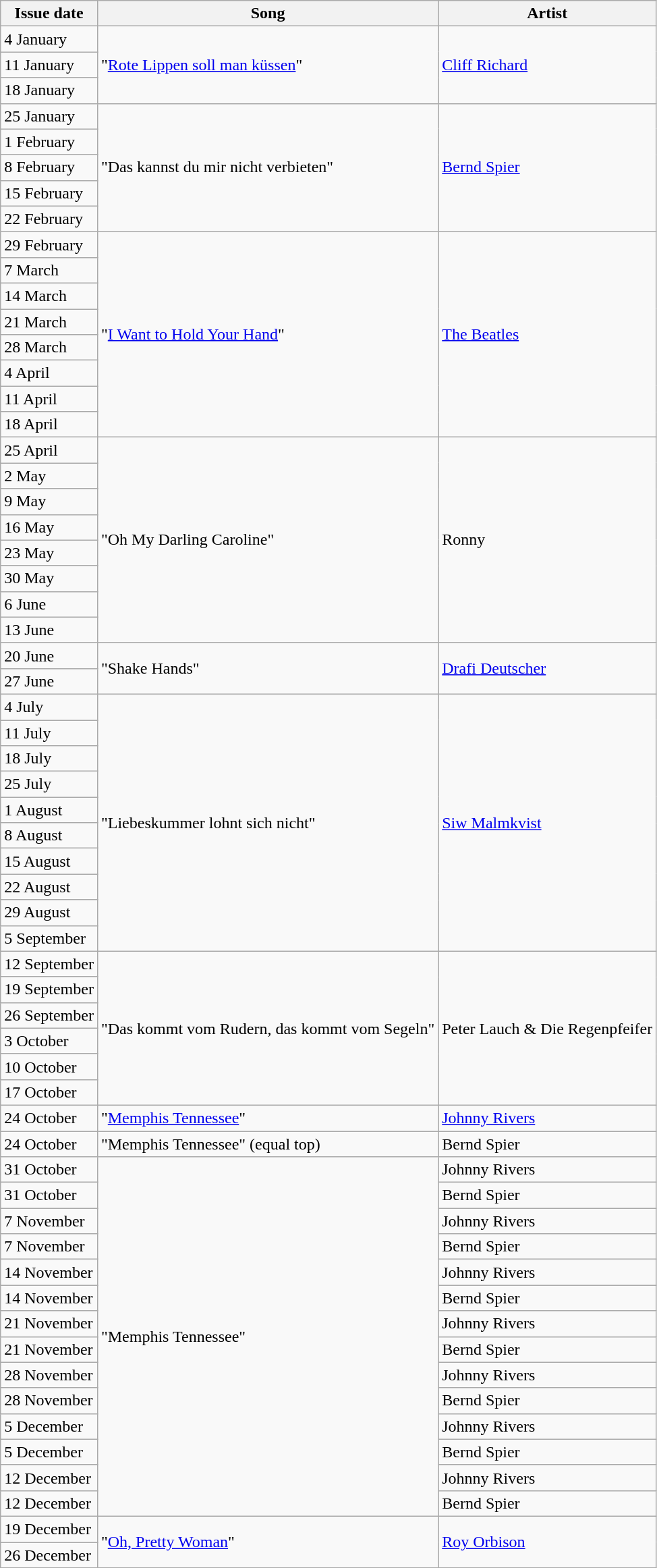<table class="sortable wikitable">
<tr>
<th>Issue date</th>
<th>Song</th>
<th>Artist</th>
</tr>
<tr>
<td>4 January</td>
<td rowspan="3">"<a href='#'>Rote Lippen soll man küssen</a>"</td>
<td rowspan="3"><a href='#'>Cliff Richard</a></td>
</tr>
<tr>
<td>11 January</td>
</tr>
<tr>
<td>18 January</td>
</tr>
<tr>
<td>25 January</td>
<td rowspan="5">"Das kannst du mir nicht verbieten"</td>
<td rowspan="5"><a href='#'>Bernd Spier</a></td>
</tr>
<tr>
<td>1 February</td>
</tr>
<tr>
<td>8 February</td>
</tr>
<tr>
<td>15 February</td>
</tr>
<tr>
<td>22 February</td>
</tr>
<tr>
<td>29 February</td>
<td rowspan="8">"<a href='#'>I Want to Hold Your Hand</a>"</td>
<td rowspan="8"><a href='#'>The Beatles</a></td>
</tr>
<tr>
<td>7 March</td>
</tr>
<tr>
<td>14 March</td>
</tr>
<tr>
<td>21 March</td>
</tr>
<tr>
<td>28 March</td>
</tr>
<tr>
<td>4 April</td>
</tr>
<tr>
<td>11 April</td>
</tr>
<tr>
<td>18 April</td>
</tr>
<tr>
<td>25 April</td>
<td rowspan="8">"Oh My Darling Caroline"</td>
<td rowspan="8">Ronny</td>
</tr>
<tr>
<td>2 May</td>
</tr>
<tr>
<td>9 May</td>
</tr>
<tr>
<td>16 May</td>
</tr>
<tr>
<td>23 May</td>
</tr>
<tr>
<td>30 May</td>
</tr>
<tr>
<td>6 June</td>
</tr>
<tr>
<td>13 June</td>
</tr>
<tr>
<td>20 June</td>
<td rowspan="2">"Shake Hands"</td>
<td rowspan="2"><a href='#'>Drafi Deutscher</a></td>
</tr>
<tr>
<td>27 June</td>
</tr>
<tr>
<td>4 July</td>
<td rowspan="10">"Liebeskummer lohnt sich nicht"</td>
<td rowspan="10"><a href='#'>Siw Malmkvist</a></td>
</tr>
<tr>
<td>11 July</td>
</tr>
<tr>
<td>18 July</td>
</tr>
<tr>
<td>25 July</td>
</tr>
<tr>
<td>1 August</td>
</tr>
<tr>
<td>8 August</td>
</tr>
<tr>
<td>15 August</td>
</tr>
<tr>
<td>22 August</td>
</tr>
<tr>
<td>29 August</td>
</tr>
<tr>
<td>5 September</td>
</tr>
<tr>
<td>12 September</td>
<td rowspan="6">"Das kommt vom Rudern, das kommt vom Segeln"</td>
<td rowspan="6">Peter Lauch & Die Regenpfeifer</td>
</tr>
<tr>
<td>19 September</td>
</tr>
<tr>
<td>26 September</td>
</tr>
<tr>
<td>3 October</td>
</tr>
<tr>
<td>10 October</td>
</tr>
<tr>
<td>17 October</td>
</tr>
<tr>
<td>24 October</td>
<td>"<a href='#'>Memphis Tennessee</a>"</td>
<td><a href='#'>Johnny Rivers</a></td>
</tr>
<tr>
<td>24 October</td>
<td>"Memphis Tennessee" (equal top)</td>
<td>Bernd Spier</td>
</tr>
<tr>
<td>31 October</td>
<td rowspan="14">"Memphis Tennessee"</td>
<td>Johnny Rivers</td>
</tr>
<tr>
<td>31 October</td>
<td>Bernd Spier</td>
</tr>
<tr>
<td>7 November</td>
<td>Johnny Rivers</td>
</tr>
<tr>
<td>7 November</td>
<td>Bernd Spier</td>
</tr>
<tr>
<td>14 November</td>
<td>Johnny Rivers</td>
</tr>
<tr>
<td>14 November</td>
<td>Bernd Spier</td>
</tr>
<tr>
<td>21 November</td>
<td>Johnny Rivers</td>
</tr>
<tr>
<td>21 November</td>
<td>Bernd Spier</td>
</tr>
<tr>
<td>28 November</td>
<td>Johnny Rivers</td>
</tr>
<tr>
<td>28 November</td>
<td>Bernd Spier</td>
</tr>
<tr>
<td>5 December</td>
<td>Johnny Rivers</td>
</tr>
<tr>
<td>5 December</td>
<td>Bernd Spier</td>
</tr>
<tr>
<td>12 December</td>
<td>Johnny Rivers</td>
</tr>
<tr>
<td>12 December</td>
<td>Bernd Spier</td>
</tr>
<tr>
<td>19 December</td>
<td rowspan="2">"<a href='#'>Oh, Pretty Woman</a>"</td>
<td rowspan="2"><a href='#'>Roy Orbison</a></td>
</tr>
<tr>
<td>26 December</td>
</tr>
</table>
